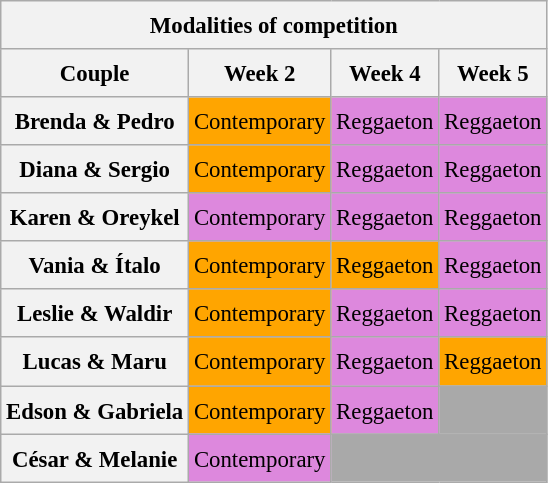<table class="wikitable collapsible collapsed" style="text-align:left; font-size:95%; line-height:25px;">
<tr>
<th colspan=9>Modalities of competition</th>
</tr>
<tr>
<th>Couple</th>
<th>Week 2</th>
<th>Week 4</th>
<th>Week 5</th>
</tr>
<tr>
<th>Brenda & Pedro</th>
<td style="background:orange;">Contemporary</td>
<td style="background:#dd88dd;">Reggaeton</td>
<td style="background:#dd88dd;">Reggaeton</td>
</tr>
<tr>
<th>Diana & Sergio</th>
<td style="background:orange;">Contemporary</td>
<td style="background:#dd88dd;">Reggaeton</td>
<td style="background:#dd88dd;">Reggaeton</td>
</tr>
<tr>
<th>Karen & Oreykel</th>
<td style="background:#dd88dd;">Contemporary</td>
<td style="background:#dd88dd;">Reggaeton</td>
<td style="background:#dd88dd;">Reggaeton</td>
</tr>
<tr>
<th>Vania & Ítalo</th>
<td style="background:orange;">Contemporary</td>
<td style="background:orange;">Reggaeton</td>
<td style="background:#dd88dd;">Reggaeton</td>
</tr>
<tr>
<th>Leslie & Waldir</th>
<td style="background:orange;">Contemporary</td>
<td style="background:#dd88dd;">Reggaeton</td>
<td style="background:#dd88dd;">Reggaeton</td>
</tr>
<tr>
<th>Lucas & Maru</th>
<td style="background:orange;">Contemporary</td>
<td style="background:#dd88dd;">Reggaeton</td>
<td style="background:orange;">Reggaeton</td>
</tr>
<tr>
<th>Edson & Gabriela</th>
<td style="background:orange;">Contemporary</td>
<td style="background:#dd88dd;">Reggaeton</td>
<td colspan=1 style="background:darkgrey;"></td>
</tr>
<tr>
<th>César & Melanie</th>
<td style="background:#dd88dd;">Contemporary</td>
<td colspan=2 style="background:darkgrey;"></td>
</tr>
</table>
